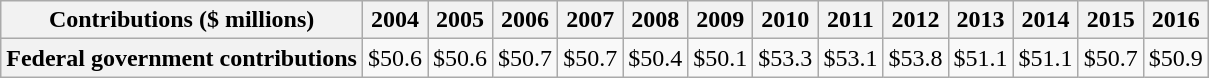<table class="wikitable">
<tr>
<th>Contributions ($ millions)</th>
<th scope="col">2004</th>
<th scope="col">2005</th>
<th scope="col">2006</th>
<th scope="col">2007</th>
<th scope="col">2008</th>
<th scope="col">2009</th>
<th scope="col">2010</th>
<th scope="col">2011</th>
<th scope="col">2012</th>
<th scope="col">2013</th>
<th scope="col">2014</th>
<th scope="col">2015</th>
<th scope="col">2016</th>
</tr>
<tr>
<th scope="row">Federal government contributions</th>
<td>$50.6</td>
<td>$50.6</td>
<td>$50.7</td>
<td>$50.7</td>
<td>$50.4</td>
<td>$50.1</td>
<td>$53.3</td>
<td>$53.1</td>
<td>$53.8</td>
<td>$51.1</td>
<td>$51.1</td>
<td>$50.7</td>
<td>$50.9</td>
</tr>
</table>
